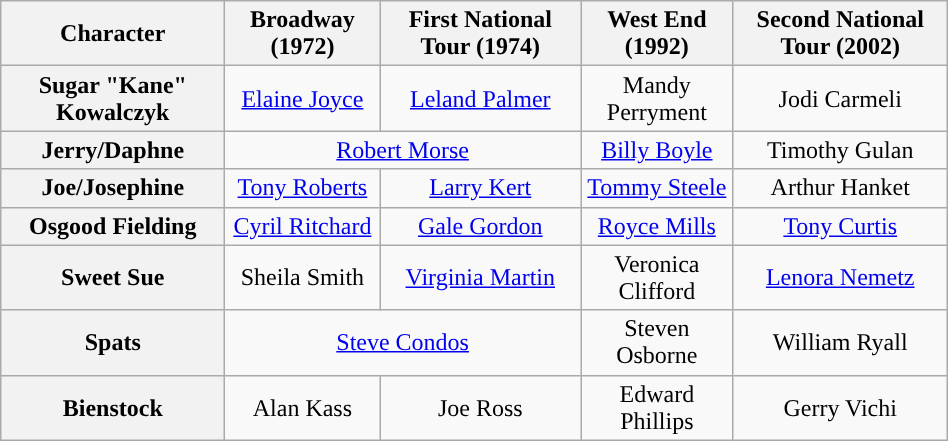<table class="wikitable" style="width:50%; text-align:center">
<tr>
<th scope="col">Character</th>
<th>Broadway (1972)</th>
<th>First National Tour (1974)</th>
<th>West End (1992)</th>
<th>Second National Tour (2002)</th>
</tr>
<tr>
<th>Sugar "Kane" Kowalczyk</th>
<td colspan="1"><a href='#'>Elaine Joyce</a></td>
<td colspan="1"><a href='#'>Leland Palmer</a></td>
<td colspan="1">Mandy Perryment</td>
<td colspan="1">Jodi Carmeli</td>
</tr>
<tr>
<th>Jerry/Daphne</th>
<td colspan="2”"><a href='#'>Robert Morse</a></td>
<td colspan="1”"><a href='#'>Billy Boyle</a></td>
<td colspan="1”">Timothy Gulan</td>
</tr>
<tr>
<th>Joe/Josephine</th>
<td colspan="1”"><a href='#'>Tony Roberts</a></td>
<td colspan="1”"><a href='#'>Larry Kert</a></td>
<td colspan="1”"><a href='#'>Tommy Steele</a></td>
<td colspan="1”">Arthur Hanket</td>
</tr>
<tr>
<th>Osgood Fielding</th>
<td colspan="1"><a href='#'>Cyril Ritchard</a></td>
<td colspan="1"><a href='#'>Gale Gordon</a></td>
<td colspan="1"><a href='#'>Royce Mills</a></td>
<td colspan="1"><a href='#'>Tony Curtis</a></td>
</tr>
<tr>
<th>Sweet Sue</th>
<td colspan="1">Sheila Smith</td>
<td colspan="1"><a href='#'>Virginia Martin</a></td>
<td colspan="1">Veronica Clifford</td>
<td colspan="1"><a href='#'>Lenora Nemetz</a></td>
</tr>
<tr>
<th>Spats</th>
<td colspan="2"><a href='#'>Steve Condos</a></td>
<td colspan="1">Steven Osborne</td>
<td colspan="1">William Ryall</td>
</tr>
<tr>
<th>Bienstock</th>
<td colspan="1">Alan Kass</td>
<td colspan="1">Joe Ross</td>
<td colspan="1">Edward Phillips</td>
<td colspan="1">Gerry Vichi</td>
</tr>
</table>
